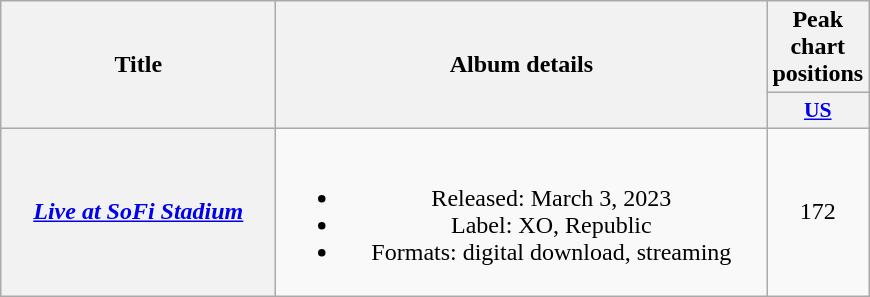<table class="wikitable plainrowheaders" style="text-align:center;">
<tr>
<th scope="col" rowspan="2" style="width:11em;">Title</th>
<th scope="col" rowspan="2" style="width:20em;">Album details</th>
<th scope="col" colspan="1">Peak chart positions</th>
</tr>
<tr>
<th scope="col" style="width:2.5em;font-size:90%;"><a href='#'>US</a><br></th>
</tr>
<tr>
<th scope="row"><em><a href='#'>Live at SoFi Stadium</a></em></th>
<td><br><ul><li>Released: March 3, 2023</li><li>Label: XO, Republic</li><li>Formats: digital download, streaming</li></ul></td>
<td>172</td>
</tr>
</table>
